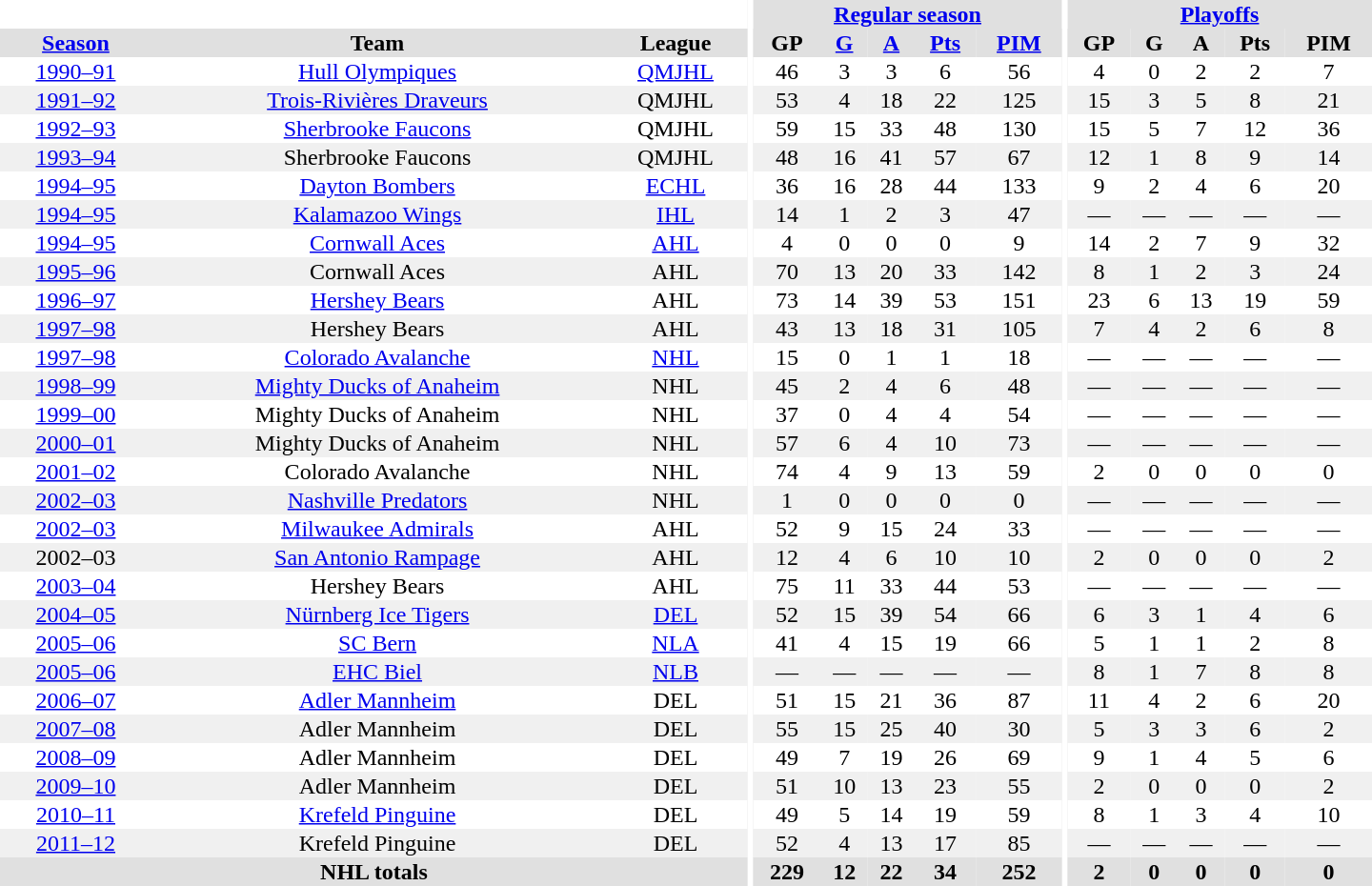<table border="0" cellpadding="1" cellspacing="0" style="text-align:center; width:60em">
<tr bgcolor="#e0e0e0">
<th colspan="3" bgcolor="#ffffff"></th>
<th rowspan="100" bgcolor="#ffffff"></th>
<th colspan="5"><a href='#'>Regular season</a></th>
<th rowspan="100" bgcolor="#ffffff"></th>
<th colspan="5"><a href='#'>Playoffs</a></th>
</tr>
<tr bgcolor="#e0e0e0">
<th><a href='#'>Season</a></th>
<th>Team</th>
<th>League</th>
<th>GP</th>
<th><a href='#'>G</a></th>
<th><a href='#'>A</a></th>
<th><a href='#'>Pts</a></th>
<th><a href='#'>PIM</a></th>
<th>GP</th>
<th>G</th>
<th>A</th>
<th>Pts</th>
<th>PIM</th>
</tr>
<tr>
<td><a href='#'>1990–91</a></td>
<td><a href='#'>Hull Olympiques</a></td>
<td><a href='#'>QMJHL</a></td>
<td>46</td>
<td>3</td>
<td>3</td>
<td>6</td>
<td>56</td>
<td>4</td>
<td>0</td>
<td>2</td>
<td>2</td>
<td>7</td>
</tr>
<tr bgcolor="#f0f0f0">
<td><a href='#'>1991–92</a></td>
<td><a href='#'>Trois-Rivières Draveurs</a></td>
<td>QMJHL</td>
<td>53</td>
<td>4</td>
<td>18</td>
<td>22</td>
<td>125</td>
<td>15</td>
<td>3</td>
<td>5</td>
<td>8</td>
<td>21</td>
</tr>
<tr>
<td><a href='#'>1992–93</a></td>
<td><a href='#'>Sherbrooke Faucons</a></td>
<td>QMJHL</td>
<td>59</td>
<td>15</td>
<td>33</td>
<td>48</td>
<td>130</td>
<td>15</td>
<td>5</td>
<td>7</td>
<td>12</td>
<td>36</td>
</tr>
<tr bgcolor="#f0f0f0">
<td><a href='#'>1993–94</a></td>
<td>Sherbrooke Faucons</td>
<td>QMJHL</td>
<td>48</td>
<td>16</td>
<td>41</td>
<td>57</td>
<td>67</td>
<td>12</td>
<td>1</td>
<td>8</td>
<td>9</td>
<td>14</td>
</tr>
<tr>
<td><a href='#'>1994–95</a></td>
<td><a href='#'>Dayton Bombers</a></td>
<td><a href='#'>ECHL</a></td>
<td>36</td>
<td>16</td>
<td>28</td>
<td>44</td>
<td>133</td>
<td>9</td>
<td>2</td>
<td>4</td>
<td>6</td>
<td>20</td>
</tr>
<tr bgcolor="#f0f0f0">
<td><a href='#'>1994–95</a></td>
<td><a href='#'>Kalamazoo Wings</a></td>
<td><a href='#'>IHL</a></td>
<td>14</td>
<td>1</td>
<td>2</td>
<td>3</td>
<td>47</td>
<td>—</td>
<td>—</td>
<td>—</td>
<td>—</td>
<td>—</td>
</tr>
<tr>
<td><a href='#'>1994–95</a></td>
<td><a href='#'>Cornwall Aces</a></td>
<td><a href='#'>AHL</a></td>
<td>4</td>
<td>0</td>
<td>0</td>
<td>0</td>
<td>9</td>
<td>14</td>
<td>2</td>
<td>7</td>
<td>9</td>
<td>32</td>
</tr>
<tr bgcolor="#f0f0f0">
<td><a href='#'>1995–96</a></td>
<td>Cornwall Aces</td>
<td>AHL</td>
<td>70</td>
<td>13</td>
<td>20</td>
<td>33</td>
<td>142</td>
<td>8</td>
<td>1</td>
<td>2</td>
<td>3</td>
<td>24</td>
</tr>
<tr>
<td><a href='#'>1996–97</a></td>
<td><a href='#'>Hershey Bears</a></td>
<td>AHL</td>
<td>73</td>
<td>14</td>
<td>39</td>
<td>53</td>
<td>151</td>
<td>23</td>
<td>6</td>
<td>13</td>
<td>19</td>
<td>59</td>
</tr>
<tr bgcolor="#f0f0f0">
<td><a href='#'>1997–98</a></td>
<td>Hershey Bears</td>
<td>AHL</td>
<td>43</td>
<td>13</td>
<td>18</td>
<td>31</td>
<td>105</td>
<td>7</td>
<td>4</td>
<td>2</td>
<td>6</td>
<td>8</td>
</tr>
<tr>
<td><a href='#'>1997–98</a></td>
<td><a href='#'>Colorado Avalanche</a></td>
<td><a href='#'>NHL</a></td>
<td>15</td>
<td>0</td>
<td>1</td>
<td>1</td>
<td>18</td>
<td>—</td>
<td>—</td>
<td>—</td>
<td>—</td>
<td>—</td>
</tr>
<tr bgcolor="#f0f0f0">
<td><a href='#'>1998–99</a></td>
<td><a href='#'>Mighty Ducks of Anaheim</a></td>
<td>NHL</td>
<td>45</td>
<td>2</td>
<td>4</td>
<td>6</td>
<td>48</td>
<td>—</td>
<td>—</td>
<td>—</td>
<td>—</td>
<td>—</td>
</tr>
<tr>
<td><a href='#'>1999–00</a></td>
<td>Mighty Ducks of Anaheim</td>
<td>NHL</td>
<td>37</td>
<td>0</td>
<td>4</td>
<td>4</td>
<td>54</td>
<td>—</td>
<td>—</td>
<td>—</td>
<td>—</td>
<td>—</td>
</tr>
<tr bgcolor="#f0f0f0">
<td><a href='#'>2000–01</a></td>
<td>Mighty Ducks of Anaheim</td>
<td>NHL</td>
<td>57</td>
<td>6</td>
<td>4</td>
<td>10</td>
<td>73</td>
<td>—</td>
<td>—</td>
<td>—</td>
<td>—</td>
<td>—</td>
</tr>
<tr>
<td><a href='#'>2001–02</a></td>
<td>Colorado Avalanche</td>
<td>NHL</td>
<td>74</td>
<td>4</td>
<td>9</td>
<td>13</td>
<td>59</td>
<td>2</td>
<td>0</td>
<td>0</td>
<td>0</td>
<td>0</td>
</tr>
<tr bgcolor="#f0f0f0">
<td><a href='#'>2002–03</a></td>
<td><a href='#'>Nashville Predators</a></td>
<td>NHL</td>
<td>1</td>
<td>0</td>
<td>0</td>
<td>0</td>
<td>0</td>
<td>—</td>
<td>—</td>
<td>—</td>
<td>—</td>
<td>—</td>
</tr>
<tr>
<td><a href='#'>2002–03</a></td>
<td><a href='#'>Milwaukee Admirals</a></td>
<td>AHL</td>
<td>52</td>
<td>9</td>
<td>15</td>
<td>24</td>
<td>33</td>
<td>—</td>
<td>—</td>
<td>—</td>
<td>—</td>
<td>—</td>
</tr>
<tr bgcolor="#f0f0f0">
<td>2002–03</td>
<td><a href='#'>San Antonio Rampage</a></td>
<td>AHL</td>
<td>12</td>
<td>4</td>
<td>6</td>
<td>10</td>
<td>10</td>
<td>2</td>
<td>0</td>
<td>0</td>
<td>0</td>
<td>2</td>
</tr>
<tr>
<td><a href='#'>2003–04</a></td>
<td>Hershey Bears</td>
<td>AHL</td>
<td>75</td>
<td>11</td>
<td>33</td>
<td>44</td>
<td>53</td>
<td>—</td>
<td>—</td>
<td>—</td>
<td>—</td>
<td>—</td>
</tr>
<tr bgcolor="#f0f0f0">
<td><a href='#'>2004–05</a></td>
<td><a href='#'>Nürnberg Ice Tigers</a></td>
<td><a href='#'>DEL</a></td>
<td>52</td>
<td>15</td>
<td>39</td>
<td>54</td>
<td>66</td>
<td>6</td>
<td>3</td>
<td>1</td>
<td>4</td>
<td>6</td>
</tr>
<tr>
<td><a href='#'>2005–06</a></td>
<td><a href='#'>SC Bern</a></td>
<td><a href='#'>NLA</a></td>
<td>41</td>
<td>4</td>
<td>15</td>
<td>19</td>
<td>66</td>
<td>5</td>
<td>1</td>
<td>1</td>
<td>2</td>
<td>8</td>
</tr>
<tr bgcolor="#f0f0f0">
<td><a href='#'>2005–06</a></td>
<td><a href='#'>EHC Biel</a></td>
<td><a href='#'>NLB</a></td>
<td>—</td>
<td>—</td>
<td>—</td>
<td>—</td>
<td>—</td>
<td>8</td>
<td>1</td>
<td>7</td>
<td>8</td>
<td>8</td>
</tr>
<tr>
<td><a href='#'>2006–07</a></td>
<td><a href='#'>Adler Mannheim</a></td>
<td>DEL</td>
<td>51</td>
<td>15</td>
<td>21</td>
<td>36</td>
<td>87</td>
<td>11</td>
<td>4</td>
<td>2</td>
<td>6</td>
<td>20</td>
</tr>
<tr bgcolor="#f0f0f0">
<td><a href='#'>2007–08</a></td>
<td>Adler Mannheim</td>
<td>DEL</td>
<td>55</td>
<td>15</td>
<td>25</td>
<td>40</td>
<td>30</td>
<td>5</td>
<td>3</td>
<td>3</td>
<td>6</td>
<td>2</td>
</tr>
<tr>
<td><a href='#'>2008–09</a></td>
<td>Adler Mannheim</td>
<td>DEL</td>
<td>49</td>
<td>7</td>
<td>19</td>
<td>26</td>
<td>69</td>
<td>9</td>
<td>1</td>
<td>4</td>
<td>5</td>
<td>6</td>
</tr>
<tr bgcolor="#f0f0f0">
<td><a href='#'>2009–10</a></td>
<td>Adler Mannheim</td>
<td>DEL</td>
<td>51</td>
<td>10</td>
<td>13</td>
<td>23</td>
<td>55</td>
<td>2</td>
<td>0</td>
<td>0</td>
<td>0</td>
<td>2</td>
</tr>
<tr>
<td><a href='#'>2010–11</a></td>
<td><a href='#'>Krefeld Pinguine</a></td>
<td>DEL</td>
<td>49</td>
<td>5</td>
<td>14</td>
<td>19</td>
<td>59</td>
<td>8</td>
<td>1</td>
<td>3</td>
<td>4</td>
<td>10</td>
</tr>
<tr bgcolor="#f0f0f0">
<td><a href='#'>2011–12</a></td>
<td>Krefeld Pinguine</td>
<td>DEL</td>
<td>52</td>
<td>4</td>
<td>13</td>
<td>17</td>
<td>85</td>
<td>—</td>
<td>—</td>
<td>—</td>
<td>—</td>
<td>—</td>
</tr>
<tr bgcolor="#e0e0e0">
<th colspan="3">NHL totals</th>
<th>229</th>
<th>12</th>
<th>22</th>
<th>34</th>
<th>252</th>
<th>2</th>
<th>0</th>
<th>0</th>
<th>0</th>
<th>0</th>
</tr>
</table>
